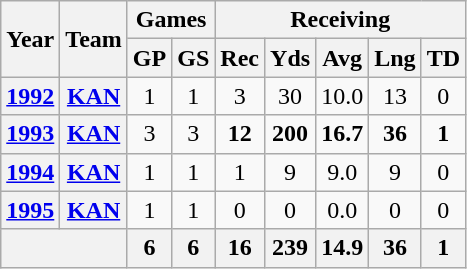<table class="wikitable" style="text-align:center">
<tr>
<th rowspan="2">Year</th>
<th rowspan="2">Team</th>
<th colspan="2">Games</th>
<th colspan="5">Receiving</th>
</tr>
<tr>
<th>GP</th>
<th>GS</th>
<th>Rec</th>
<th>Yds</th>
<th>Avg</th>
<th>Lng</th>
<th>TD</th>
</tr>
<tr>
<th><a href='#'>1992</a></th>
<th><a href='#'>KAN</a></th>
<td>1</td>
<td>1</td>
<td>3</td>
<td>30</td>
<td>10.0</td>
<td>13</td>
<td>0</td>
</tr>
<tr>
<th><a href='#'>1993</a></th>
<th><a href='#'>KAN</a></th>
<td>3</td>
<td>3</td>
<td><strong>12</strong></td>
<td><strong>200</strong></td>
<td><strong>16.7</strong></td>
<td><strong>36</strong></td>
<td><strong>1</strong></td>
</tr>
<tr>
<th><a href='#'>1994</a></th>
<th><a href='#'>KAN</a></th>
<td>1</td>
<td>1</td>
<td>1</td>
<td>9</td>
<td>9.0</td>
<td>9</td>
<td>0</td>
</tr>
<tr>
<th><a href='#'>1995</a></th>
<th><a href='#'>KAN</a></th>
<td>1</td>
<td>1</td>
<td>0</td>
<td>0</td>
<td>0.0</td>
<td>0</td>
<td>0</td>
</tr>
<tr>
<th colspan="2"></th>
<th>6</th>
<th>6</th>
<th>16</th>
<th>239</th>
<th>14.9</th>
<th>36</th>
<th>1</th>
</tr>
</table>
